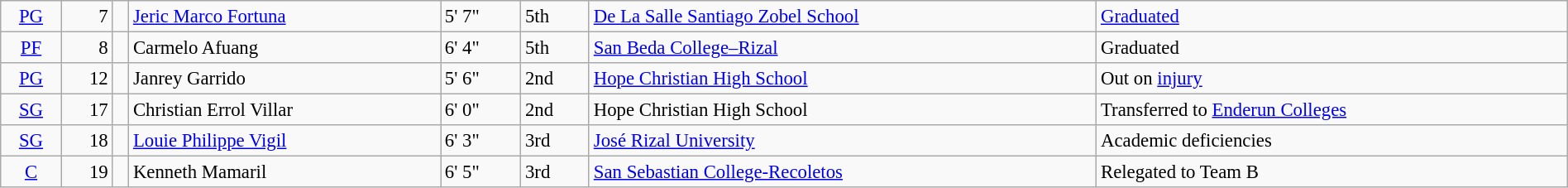<table class=wikitable width=100% style=font-size:95%>
<tr>
<td align=center><a href='#'>PG</a></td>
<td align=right>7</td>
<td></td>
<td><a href='#'>Jeric Marco Fortuna</a></td>
<td>5' 7"</td>
<td>5th</td>
<td><a href='#'>De La Salle Santiago Zobel School</a></td>
<td><a href='#'>Graduated</a></td>
</tr>
<tr>
<td align=center><a href='#'>PF</a></td>
<td align=right>8</td>
<td></td>
<td>Carmelo Afuang</td>
<td>6' 4"</td>
<td>5th</td>
<td><a href='#'>San Beda College–Rizal</a></td>
<td>Graduated</td>
</tr>
<tr>
<td align=center><a href='#'>PG</a></td>
<td align=right>12</td>
<td></td>
<td>Janrey Garrido</td>
<td>5' 6"</td>
<td>2nd</td>
<td><a href='#'>Hope Christian High School</a></td>
<td>Out on <a href='#'>injury</a></td>
</tr>
<tr>
<td align=center><a href='#'>SG</a></td>
<td align=right>17</td>
<td></td>
<td>Christian Errol Villar</td>
<td>6' 0"</td>
<td>2nd</td>
<td>Hope Christian High School</td>
<td>Transferred to <a href='#'>Enderun Colleges</a></td>
</tr>
<tr>
<td align=center><a href='#'>SG</a></td>
<td align=right>18</td>
<td></td>
<td><a href='#'>Louie Philippe Vigil</a></td>
<td>6' 3"</td>
<td>3rd</td>
<td><a href='#'>José Rizal University</a></td>
<td>Academic deficiencies</td>
</tr>
<tr>
<td align=center><a href='#'>C</a></td>
<td align=right>19</td>
<td></td>
<td>Kenneth Mamaril</td>
<td>6' 5"</td>
<td>3rd</td>
<td><a href='#'>San Sebastian College-Recoletos</a></td>
<td>Relegated to Team B</td>
</tr>
</table>
